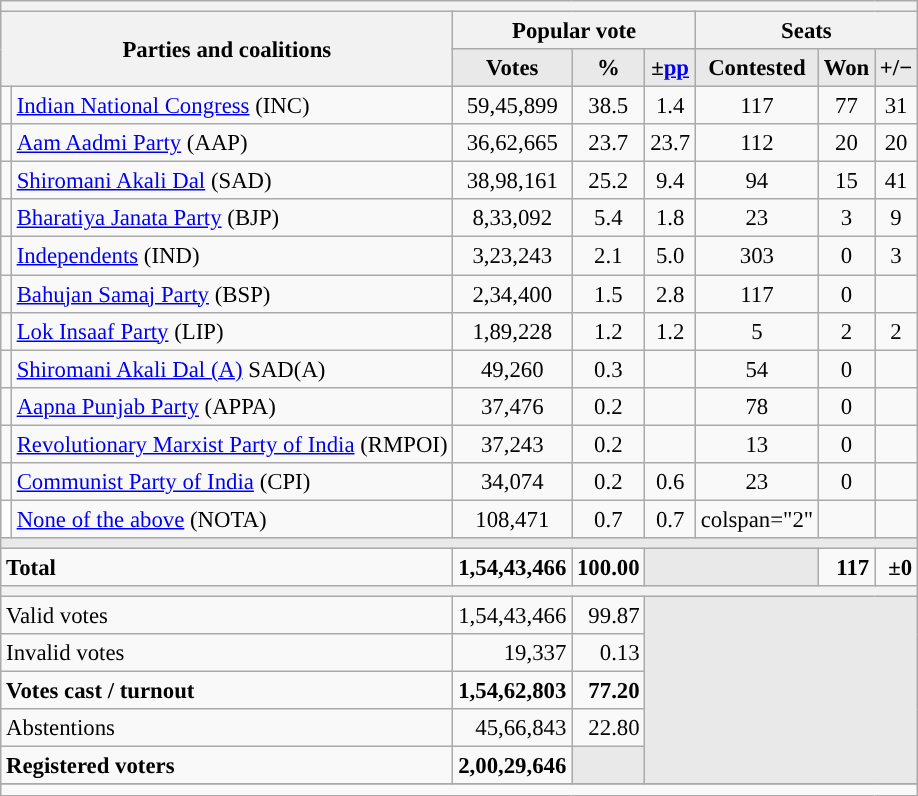<table class="wikitable" style="text-align:right; font-size:95%;">
<tr>
<th colspan=10></th>
</tr>
<tr style="background:#e9e9e9; text-align:center;">
<th colspan="2" rowspan="2"><strong>Parties and coalitions</strong></th>
<th colspan="3">Popular vote</th>
<th colspan="3">Seats</th>
</tr>
<tr>
<th style="background-color:#E9E9E9;text-align:center;">Votes</th>
<th style="background-color:#E9E9E9;text-align:center;">%</th>
<th style="background-color:#E9E9E9;text-align:center;"><strong>±</strong><a href='#'>pp</a></th>
<th style="background-color:#E9E9E9;text-align:center;">Contested</th>
<th style="background-color:#E9E9E9;text-align:center;">Won</th>
<th style="background-color:#E9E9E9;text-align:center;"><strong>+/−</strong></th>
</tr>
<tr>
<td></td>
<td style="text-align:left;"><a href='#'>Indian National Congress</a> (INC)</td>
<td style="text-align:center;">59,45,899</td>
<td style="text-align:center;">38.5</td>
<td style="text-align:center;">1.4</td>
<td style="text-align:center;">117</td>
<td style="text-align:center;">77</td>
<td style="text-align:center;">31</td>
</tr>
<tr>
<td></td>
<td style="text-align:left;"><a href='#'>Aam Aadmi Party</a> (AAP)</td>
<td style="text-align:center;">36,62,665</td>
<td style="text-align:center;">23.7</td>
<td style="text-align:center;">23.7</td>
<td style="text-align:center;">112</td>
<td style="text-align:center;">20</td>
<td style="text-align:center;">20</td>
</tr>
<tr>
<td></td>
<td style="text-align:left;"><a href='#'>Shiromani Akali Dal</a> (SAD)</td>
<td style="text-align:center;">38,98,161</td>
<td style="text-align:center;">25.2</td>
<td style="text-align:center;">9.4</td>
<td style="text-align:center;">94</td>
<td style="text-align:center;">15</td>
<td style="text-align:center;">41</td>
</tr>
<tr>
<td></td>
<td style="text-align:left;"><a href='#'>Bharatiya Janata Party</a> (BJP)</td>
<td style="text-align:center;">8,33,092</td>
<td style="text-align:center;">5.4</td>
<td style="text-align:center;">1.8</td>
<td style="text-align:center;">23</td>
<td style="text-align:center;">3</td>
<td style="text-align:center;">9</td>
</tr>
<tr>
<td></td>
<td style="text-align:left;"><a href='#'>Independents</a> (IND)</td>
<td style="text-align:center;">3,23,243</td>
<td style="text-align:center;">2.1</td>
<td style="text-align:center;">5.0</td>
<td style="text-align:center;">303</td>
<td style="text-align:center;">0</td>
<td style="text-align:center;">3</td>
</tr>
<tr>
<td></td>
<td style="text-align:left;"><a href='#'>Bahujan Samaj Party</a> (BSP)</td>
<td style="text-align:center;">2,34,400</td>
<td style="text-align:center;">1.5</td>
<td style="text-align:center;">2.8</td>
<td style="text-align:center;">117</td>
<td style="text-align:center;">0</td>
<td style="text-align:center;"></td>
</tr>
<tr>
<td></td>
<td style="text-align:left;"><a href='#'>Lok Insaaf Party</a> (LIP)</td>
<td style="text-align:center;">1,89,228</td>
<td style="text-align:center;">1.2</td>
<td style="text-align:center;">1.2</td>
<td style="text-align:center;">5</td>
<td style="text-align:center;">2</td>
<td style="text-align:center;">2</td>
</tr>
<tr>
<td></td>
<td style="text-align:left;"><a href='#'>Shiromani Akali Dal (A)</a> SAD(A)</td>
<td style="text-align:center;">49,260</td>
<td style="text-align:center;">0.3</td>
<td style="text-align:center;"></td>
<td style="text-align:center;">54</td>
<td style="text-align:center;">0</td>
<td style="text-align:center;"></td>
</tr>
<tr>
<td></td>
<td style="text-align:left;"><a href='#'>Aapna Punjab Party</a> (APPA)</td>
<td style="text-align:center;">37,476</td>
<td style="text-align:center;">0.2</td>
<td style="text-align:center;"></td>
<td style="text-align:center;">78</td>
<td style="text-align:center;">0</td>
<td style="text-align:center;"></td>
</tr>
<tr>
<td></td>
<td style="text-align:left;"><a href='#'>Revolutionary Marxist Party of India</a> (RMPOI)</td>
<td style="text-align:center;">37,243</td>
<td style="text-align:center;">0.2</td>
<td style="text-align:center;"></td>
<td style="text-align:center;">13</td>
<td style="text-align:center;">0</td>
<td style="text-align:center;"></td>
</tr>
<tr>
<td></td>
<td style="text-align:left;"><a href='#'>Communist Party of India</a> (CPI)</td>
<td style="text-align:center;">34,074</td>
<td style="text-align:center;">0.2</td>
<td style="text-align:center;">0.6</td>
<td style="text-align:center;">23</td>
<td style="text-align:center;">0</td>
<td style="text-align:center;"></td>
</tr>
<tr>
<td bgcolor="white"></td>
<td style="text-align:left;"><a href='#'>None of the above</a> (NOTA)</td>
<td style="text-align:center;">108,471</td>
<td style="text-align:center;">0.7</td>
<td style="text-align:center;">0.7</td>
<td>colspan="2" </td>
<td style="text-align:center;"></td>
</tr>
<tr>
<td colspan="8" bgcolor="#E9E9E9"></td>
</tr>
<tr style="font-weight:bold;">
<td align="left" colspan="2">Total</td>
<td>1,54,43,466</td>
<td>100.00</td>
<td colspan="2" bgcolor="#E9E9E9"></td>
<td>117</td>
<td>±0</td>
</tr>
<tr>
<th colspan="9"></th>
</tr>
<tr>
<td style="text-align:left;" colspan="2">Valid votes</td>
<td align="right">1,54,43,466</td>
<td align="right">99.87</td>
<td colspan="4" rowspan="5" style="background-color:#E9E9E9"></td>
</tr>
<tr>
<td style="text-align:left;" colspan="2">Invalid votes</td>
<td align="right">19,337</td>
<td align="right">0.13</td>
</tr>
<tr>
<td style="text-align:left;" colspan="2"><strong>Votes cast / turnout</strong></td>
<td align="right"><strong>1,54,62,803</strong></td>
<td align="right"><strong>77.20</strong></td>
</tr>
<tr>
<td style="text-align:left;" colspan="2">Abstentions</td>
<td align="right">45,66,843</td>
<td align="right">22.80</td>
</tr>
<tr>
<td style="text-align:left;" colspan="2"><strong>Registered voters</strong></td>
<td align="right"><strong>2,00,29,646</strong></td>
<td colspan="1" style="background-color:#E9E9E9"></td>
</tr>
<tr>
</tr>
<tr>
<td colspan=8></td>
</tr>
</table>
